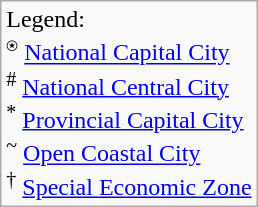<table class="wikitable">
<tr>
<td>Legend:<br><sup>⍟</sup> <a href='#'>National Capital City</a><br><sup>#</sup> <a href='#'>National Central City</a><br><sup>*</sup> <a href='#'>Provincial Capital City</a><br><sup>~</sup> <a href='#'>Open Coastal City</a><br><sup>†</sup> <a href='#'>Special Economic Zone</a></td>
</tr>
</table>
